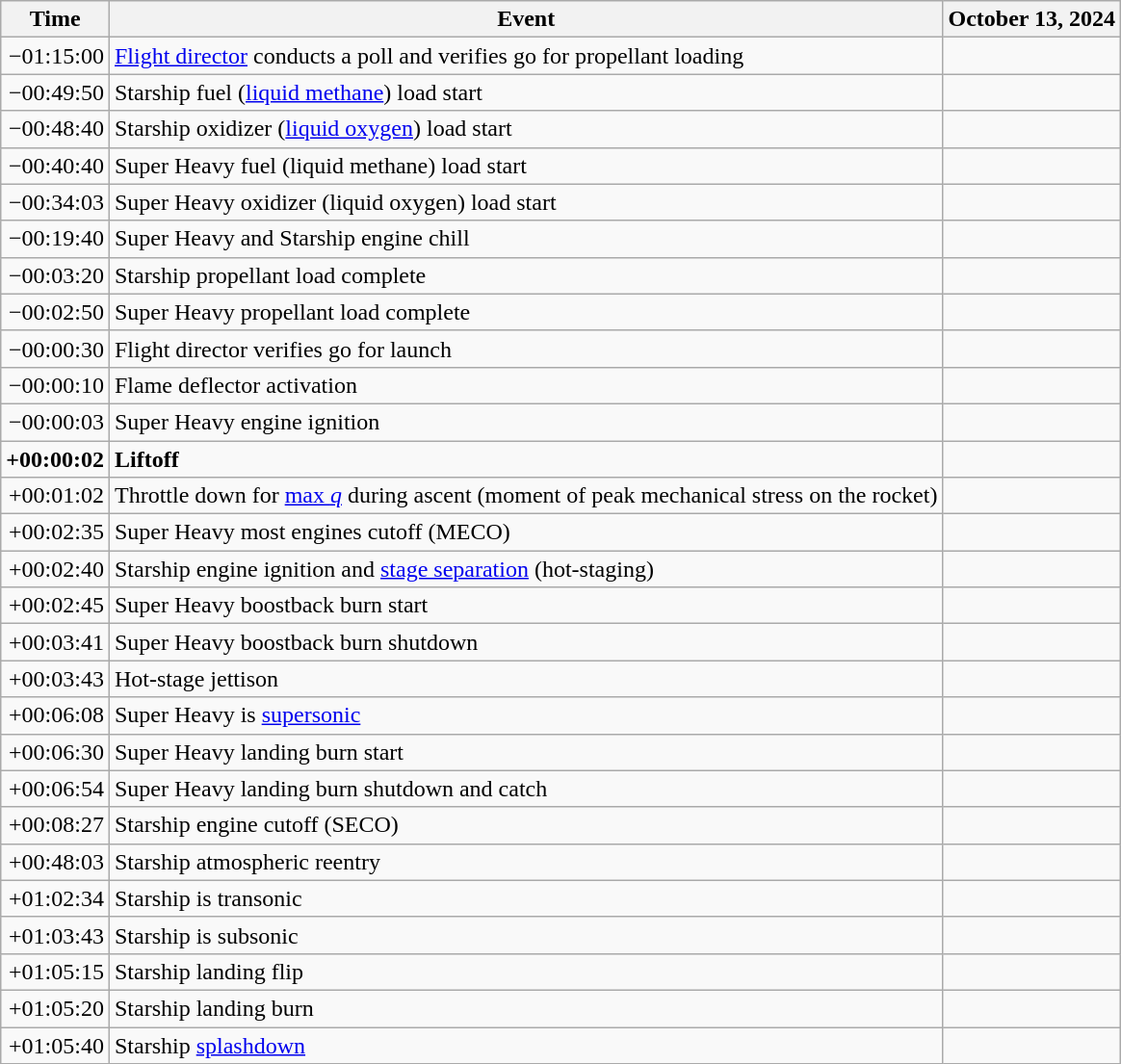<table class="wikitable collapsible">
<tr>
<th>Time</th>
<th>Event</th>
<th>October 13, 2024</th>
</tr>
<tr>
<td style="text-align:right">−01:15:00</td>
<td><a href='#'>Flight director</a> conducts a poll and verifies go for propellant loading</td>
<td></td>
</tr>
<tr>
<td style="text-align:right">−00:49:50</td>
<td>Starship fuel (<a href='#'>liquid methane</a>) load start</td>
<td></td>
</tr>
<tr>
<td style="text-align:right">−00:48:40</td>
<td>Starship oxidizer (<a href='#'>liquid oxygen</a>) load start</td>
<td></td>
</tr>
<tr>
<td style="text-align:right">−00:40:40</td>
<td>Super Heavy fuel (liquid methane) load start</td>
<td></td>
</tr>
<tr>
<td style="text-align:right">−00:34:03</td>
<td>Super Heavy oxidizer (liquid oxygen) load start</td>
<td></td>
</tr>
<tr>
<td style="text-align:right">−00:19:40</td>
<td>Super Heavy and Starship engine chill</td>
<td></td>
</tr>
<tr>
<td style="text-align:right">−00:03:20</td>
<td>Starship propellant load complete</td>
<td></td>
</tr>
<tr>
<td style="text-align:right">−00:02:50</td>
<td>Super Heavy propellant load complete</td>
<td></td>
</tr>
<tr>
<td style="text-align:right">−00:00:30</td>
<td>Flight director verifies go for launch</td>
<td></td>
</tr>
<tr>
<td style="text-align:right">−00:00:10</td>
<td>Flame deflector activation</td>
<td></td>
</tr>
<tr>
<td style="text-align:right">−00:00:03</td>
<td>Super Heavy engine ignition</td>
<td></td>
</tr>
<tr>
<td style="text-align:right"><strong>+00:00:02</strong></td>
<td><strong>Liftoff</strong></td>
<td></td>
</tr>
<tr>
<td style="text-align:right">+00:01:02</td>
<td>Throttle down for <a href='#'>max <em>q</em></a> during ascent (moment of peak mechanical stress on the rocket)</td>
<td></td>
</tr>
<tr>
<td style="text-align:right">+00:02:35</td>
<td>Super Heavy most engines cutoff (MECO)</td>
<td></td>
</tr>
<tr>
<td style="text-align:right">+00:02:40</td>
<td>Starship engine ignition and <a href='#'>stage separation</a> (hot-staging)</td>
<td></td>
</tr>
<tr>
<td style="text-align:right">+00:02:45</td>
<td>Super Heavy boostback burn start</td>
<td></td>
</tr>
<tr>
<td style="text-align:right">+00:03:41</td>
<td>Super Heavy boostback burn shutdown</td>
<td></td>
</tr>
<tr>
<td style="text-align:right">+00:03:43</td>
<td>Hot-stage jettison</td>
<td></td>
</tr>
<tr>
<td style="text-align:right">+00:06:08</td>
<td>Super Heavy is <a href='#'>supersonic</a></td>
<td></td>
</tr>
<tr>
<td style="text-align:right">+00:06:30</td>
<td>Super Heavy landing burn start</td>
<td></td>
</tr>
<tr>
<td style="text-align:right">+00:06:54</td>
<td>Super Heavy landing burn shutdown and catch</td>
<td></td>
</tr>
<tr>
<td style="text-align:right">+00:08:27</td>
<td>Starship engine cutoff (SECO)</td>
<td></td>
</tr>
<tr>
<td style="text-align:right">+00:48:03</td>
<td>Starship atmospheric reentry</td>
<td></td>
</tr>
<tr>
<td style="text-align:right">+01:02:34</td>
<td>Starship is transonic</td>
<td></td>
</tr>
<tr>
<td style="text-align:right">+01:03:43</td>
<td>Starship is subsonic</td>
<td></td>
</tr>
<tr>
<td style="text-align:right">+01:05:15</td>
<td>Starship landing flip</td>
<td></td>
</tr>
<tr>
<td style="text-align:right">+01:05:20</td>
<td>Starship landing burn</td>
<td></td>
</tr>
<tr>
<td style="text-align:right">+01:05:40</td>
<td>Starship <a href='#'>splashdown</a></td>
<td></td>
</tr>
</table>
